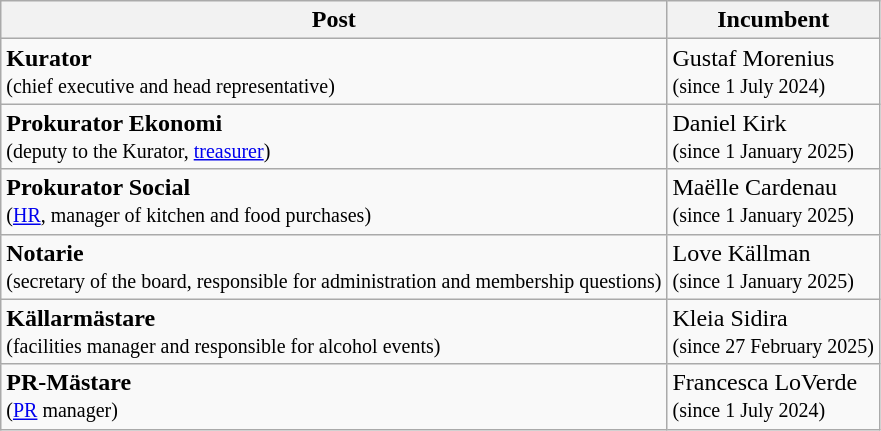<table class="wikitable">
<tr>
<th>Post</th>
<th>Incumbent</th>
</tr>
<tr>
<td><strong>Kurator</strong><br><small>(chief executive and head representative)</small></td>
<td>Gustaf Morenius<br><small>(since 1 July 2024)</small></td>
</tr>
<tr>
<td><strong>Prokurator Ekonomi</strong><br><small>(deputy to the Kurator, <a href='#'>treasurer</a>)</small></td>
<td>Daniel Kirk<br><small>(since 1 January 2025)</small></td>
</tr>
<tr>
<td><strong>Prokurator Social</strong><br><small>(<a href='#'>HR</a>, manager of kitchen and food purchases)</small></td>
<td>Maëlle Cardenau<br><small>(since 1 January 2025)</small></td>
</tr>
<tr>
<td><strong>Notarie</strong><br><small>(secretary of the board, responsible for administration and membership questions)</small></td>
<td>Love Källman<br><small>(since 1 January 2025)</small></td>
</tr>
<tr>
<td><strong>Källarmästare</strong><br><small>(facilities manager and responsible for alcohol events)</small></td>
<td>Kleia Sidira<br><small>(since 27 February 2025)</small></td>
</tr>
<tr>
<td><strong>PR-Mästare</strong><br><small>(<a href='#'>PR</a> manager)</small></td>
<td>Francesca LoVerde<br><small>(since 1 July 2024)</small></td>
</tr>
</table>
